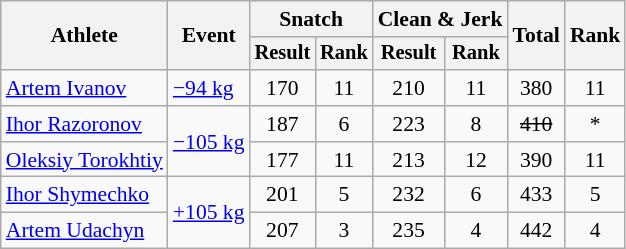<table class="wikitable" style="font-size:90%">
<tr>
<th rowspan="2">Athlete</th>
<th rowspan="2">Event</th>
<th colspan="2">Snatch</th>
<th colspan="2">Clean & Jerk</th>
<th rowspan="2">Total</th>
<th rowspan="2">Rank</th>
</tr>
<tr style="font-size:95%">
<th>Result</th>
<th>Rank</th>
<th>Result</th>
<th>Rank</th>
</tr>
<tr align=center>
<td align=left><a href='#'>Artem Ivanov</a></td>
<td align=left><a href='#'>−94 kg</a></td>
<td>170</td>
<td>11</td>
<td>210</td>
<td>11</td>
<td>380</td>
<td>11</td>
</tr>
<tr align=center>
<td align=left><a href='#'>Ihor Razoronov</a></td>
<td align=left rowspan=2><a href='#'>−105 kg</a></td>
<td>187</td>
<td>6</td>
<td>223</td>
<td>8</td>
<td><s>410</s></td>
<td>*</td>
</tr>
<tr align=center>
<td align=left><a href='#'>Oleksiy Torokhtiy</a></td>
<td>177</td>
<td>11</td>
<td>213</td>
<td>12</td>
<td>390</td>
<td>11</td>
</tr>
<tr align=center>
<td align=left><a href='#'>Ihor Shymechko</a></td>
<td align=left rowspan=2><a href='#'>+105 kg</a></td>
<td>201</td>
<td>5</td>
<td>232</td>
<td>6</td>
<td>433</td>
<td>5</td>
</tr>
<tr align=center>
<td align=left><a href='#'>Artem Udachyn</a></td>
<td>207</td>
<td>3</td>
<td>235</td>
<td>4</td>
<td>442</td>
<td>4</td>
</tr>
</table>
